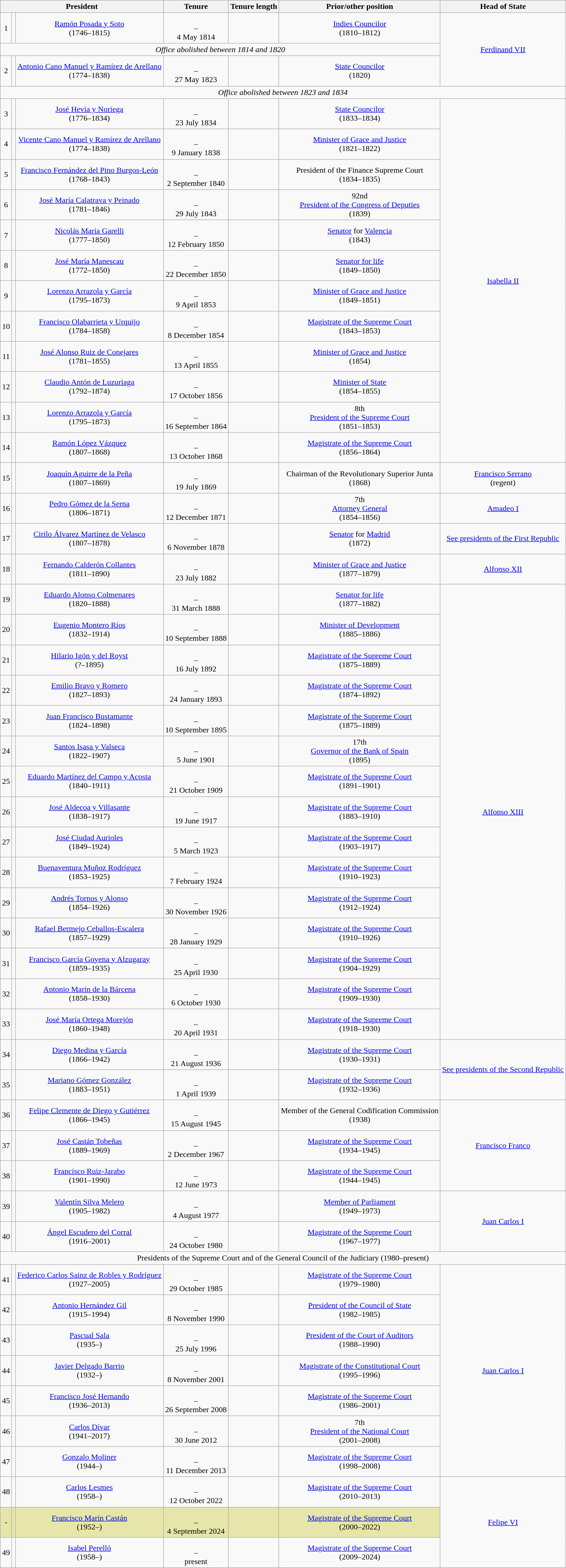<table class="wikitable sortable" style="text-align: center;">
<tr>
<th colspan="3">President</th>
<th>Tenure</th>
<th>Tenure length</th>
<th class="unsortable">Prior/other position</th>
<th>Head of State</th>
</tr>
<tr>
<td>1</td>
<td></td>
<td><a href='#'>Ramón Posada y Soto</a><br>(1746–1815)</td>
<td><br>–<br><span>4 May 1814</span></td>
<td></td>
<td><a href='#'>Indies Councilor</a><br>(1810–1812)</td>
<td rowspan="3"><a href='#'>Ferdinand VII</a></td>
</tr>
<tr>
<td colspan="6"><em>Office abolished between 1814 and 1820</em></td>
</tr>
<tr>
<td>2</td>
<td></td>
<td><a href='#'>Antonio Cano Manuel y Ramírez de Arellano</a><br>(1774–1838)</td>
<td><br>–<br><span>27 May 1823</span></td>
<td></td>
<td><a href='#'>State Councilor</a><br>(1820)</td>
</tr>
<tr>
<td colspan="7"><em>Office abolished between 1823 and 1834</em></td>
</tr>
<tr>
<td>3</td>
<td></td>
<td><a href='#'>José Hevia y Noriega</a><br>(1776–1834)</td>
<td><br>–<br><span>23 July 1834</span><br></td>
<td></td>
<td><a href='#'>State Councilor</a><br>(1833–1834)</td>
<td rowspan="12"><a href='#'>Isabella II</a></td>
</tr>
<tr>
<td>4</td>
<td></td>
<td><a href='#'>Vicente Cano Manuel y Ramírez de Arellano</a><br>(1774–1838)</td>
<td><br>–<br><span>9 January 1838</span><br></td>
<td></td>
<td><a href='#'>Minister of Grace and Justice</a><br>(1821–1822)</td>
</tr>
<tr>
<td>5</td>
<td></td>
<td><a href='#'>Francisco Fernández del Pino Burgos-León</a><br>(1768–1843)</td>
<td><br>–<br><span>2 September 1840</span></td>
<td></td>
<td>President of the Finance Supreme Court<br>(1834–1835)</td>
</tr>
<tr>
<td>6</td>
<td></td>
<td><a href='#'>José María Calatrava y Peinado</a><br>(1781–1846)</td>
<td><br>–<br><span>29 July 1843</span></td>
<td></td>
<td>92nd<br><a href='#'>President of the Congress of Deputies</a><br>(1839)</td>
</tr>
<tr>
<td>7</td>
<td></td>
<td><a href='#'>Nicolás María Garelli</a><br>(1777–1850)</td>
<td><br>–<br><span>12 February 1850</span><br></td>
<td></td>
<td><a href='#'>Senator</a> for <a href='#'>Valencia</a><br>(1843)</td>
</tr>
<tr>
<td>8</td>
<td></td>
<td><a href='#'>José María Manescau</a><br>(1772–1850)</td>
<td><br>–<br>22 December 1850<br></td>
<td></td>
<td><a href='#'>Senator for life</a><br>(1849–1850)</td>
</tr>
<tr>
<td>9</td>
<td></td>
<td><a href='#'>Lorenzo Arrazola y García</a><br>(1795–1873)</td>
<td><br>–<br><span>9 April 1853</span></td>
<td></td>
<td><a href='#'>Minister of Grace and Justice</a><br>(1849–1851)</td>
</tr>
<tr>
<td>10</td>
<td></td>
<td><a href='#'>Francisco Olabarrieta y Urquijo</a><br>(1784–1858)</td>
<td><br>–<br><span>8 December 1854</span></td>
<td></td>
<td><a href='#'>Magistrate of the Supreme Court</a><br>(1843–1853)</td>
</tr>
<tr>
<td>11</td>
<td></td>
<td><a href='#'>José Alonso Ruiz de Conejares</a><br>(1781–1855)</td>
<td><br>–<br><span>13 April 1855</span><br></td>
<td></td>
<td><a href='#'>Minister of Grace and Justice</a><br>(1854)</td>
</tr>
<tr>
<td>12</td>
<td></td>
<td><a href='#'>Claudio Antón de Luzuriaga</a><br>(1792–1874)</td>
<td><br>–<br><span>17 October 1856</span></td>
<td></td>
<td><a href='#'>Minister of State</a><br>(1854–1855)</td>
</tr>
<tr>
<td>13</td>
<td></td>
<td><a href='#'>Lorenzo Arrazola y García</a><br>(1795–1873)</td>
<td><br>–<br><span>16 September 1864</span></td>
<td></td>
<td>8th<br><a href='#'>President of the Supreme Court</a><br>(1851–1853)</td>
</tr>
<tr>
<td>14</td>
<td></td>
<td><a href='#'>Ramón López Vázquez</a><br>(1807–1868)</td>
<td><br>–<br><span>13 October 1868</span><br></td>
<td></td>
<td><a href='#'>Magistrate of the Supreme Court</a><br>(1856–1864)</td>
</tr>
<tr>
<td>15</td>
<td></td>
<td><a href='#'>Joaquín Aguirre de la Peña</a><br>(1807–1869)</td>
<td><br>–<br><span>19 July 1869</span><br></td>
<td></td>
<td>Chairman of the Revolutionary Superior Junta<br>(1868)</td>
<td rowspan="2"><a href='#'>Francisco Serrano</a><br>(regent)</td>
</tr>
<tr>
<td rowspan="2">16</td>
<td rowspan="2"></td>
<td rowspan="2"><a href='#'>Pedro Gómez de la Serna</a><br>(1806–1871)</td>
<td rowspan="2"><br>–<br><span>12 December 1871</span><br></td>
<td rowspan="2"></td>
<td rowspan="2">7th<br><a href='#'>Attorney General</a><br>(1854–1856)</td>
</tr>
<tr>
<td rowspan="2"><a href='#'>Amadeo I</a></td>
</tr>
<tr>
<td rowspan="2">17</td>
<td rowspan="2"></td>
<td rowspan="2"><a href='#'>Cirilo Álvarez Martínez de Velasco</a><br>(1807–1878)</td>
<td rowspan="2"><br>–<br><span>6 November 1878</span><br></td>
<td rowspan="2"></td>
<td rowspan="2"><a href='#'>Senator</a> for <a href='#'>Madrid</a><br>(1872)</td>
</tr>
<tr>
<td rowspan="2"><a href='#'>See presidents of the First Republic</a></td>
</tr>
<tr>
<td rowspan="2">18</td>
<td rowspan="2"></td>
<td rowspan="2"><a href='#'>Fernando Calderón Collantes</a><br>(1811–1890)</td>
<td rowspan="2"><br>–<br><span>23 July 1882<br></span></td>
<td rowspan="2"></td>
<td rowspan="2"><a href='#'>Minister of Grace and Justice</a><br>(1877–1879)</td>
</tr>
<tr>
<td rowspan="2"><a href='#'>Alfonso XII</a></td>
</tr>
<tr>
<td rowspan="2">19</td>
<td rowspan="2"></td>
<td rowspan="2"><a href='#'>Eduardo Alonso Colmenares</a><br>(1820–1888)</td>
<td rowspan="2"><br>–<br><span>31 March 1888</span><br></td>
<td rowspan="2"></td>
<td rowspan="2"><a href='#'>Senator for life</a><br>(1877–1882)</td>
</tr>
<tr>
<td rowspan="15"><a href='#'>Alfonso XIII</a></td>
</tr>
<tr>
<td>20</td>
<td></td>
<td><a href='#'>Eugenio Montero Ríos</a><br>(1832–1914)</td>
<td><br>–<br><span>10 September 1888</span></td>
<td></td>
<td><a href='#'>Minister of Development</a><br>(1885–1886)</td>
</tr>
<tr>
<td>21</td>
<td></td>
<td><a href='#'>Hilario Igón y del Royst</a><br>(?–1895)</td>
<td><br>–<br><span>16 July 1892<br></span></td>
<td></td>
<td><a href='#'>Magistrate of the Supreme Court</a><br>(1875–1889)</td>
</tr>
<tr>
<td>22</td>
<td></td>
<td><a href='#'>Emilio Bravo y Romero</a><br>(1827–1893)</td>
<td><br>–<br><span>24 January 1893<br></span></td>
<td></td>
<td><a href='#'>Magistrate of the Supreme Court</a><br>(1874–1892)</td>
</tr>
<tr>
<td>23</td>
<td></td>
<td><a href='#'>Juan Francisco Bustamante</a><br>(1824–1898)</td>
<td><br>–<br><span>10 September 1895<br></span></td>
<td></td>
<td><a href='#'>Magistrate of the Supreme Court</a><br>(1875–1889)</td>
</tr>
<tr>
<td>24</td>
<td></td>
<td><a href='#'>Santos Isasa y Valseca</a><br>(1822–1907)</td>
<td><br>–<br><span>5 June 1901<br></span></td>
<td></td>
<td>17th<br><a href='#'>Governor of the Bank of Spain</a><br>(1895)</td>
</tr>
<tr>
<td>25</td>
<td></td>
<td><a href='#'>Eduardo Martínez del Campo y Acosta</a><br>(1840–1911)</td>
<td><br>–<br><span>21 October 1909<br></span></td>
<td></td>
<td><a href='#'>Magistrate of the Supreme Court</a><br>(1891–1901)</td>
</tr>
<tr>
<td>26</td>
<td></td>
<td><a href='#'>José Aldecoa y Villasante</a><br>(1838–1917)</td>
<td><br>–<br><span>19 June 1917<br></span></td>
<td></td>
<td><a href='#'>Magistrate of the Supreme Court</a><br>(1883–1910)</td>
</tr>
<tr>
<td>27</td>
<td></td>
<td><a href='#'>José Ciudad Aurioles</a><br>(1849–1924)</td>
<td><br>–<br><span>5 March 1923<br></span></td>
<td></td>
<td><a href='#'>Magistrate of the Supreme Court</a><br>(1903–1917)</td>
</tr>
<tr>
<td>28</td>
<td></td>
<td><a href='#'>Buenaventura Muñoz Rodríguez</a><br>(1853–1925)</td>
<td><br>–<br><span>7 February 1924<br></span></td>
<td></td>
<td><a href='#'>Magistrate of the Supreme Court</a><br>(1910–1923)</td>
</tr>
<tr>
<td>29</td>
<td></td>
<td><a href='#'>Andrés Tornos y Alonso</a><br>(1854–1926)</td>
<td><br>–<br><span>30 November 1926<br></span></td>
<td></td>
<td><a href='#'>Magistrate of the Supreme Court</a><br>(1912–1924)</td>
</tr>
<tr>
<td>30</td>
<td></td>
<td><a href='#'>Rafael Bermejo Ceballos-Escalera</a><br>(1857–1929)</td>
<td><br>–<br><span>28 January 1929<br></span></td>
<td></td>
<td><a href='#'>Magistrate of the Supreme Court</a><br>(1910–1926)</td>
</tr>
<tr>
<td>31</td>
<td></td>
<td><a href='#'>Francisco García Goyena y Alzugaray</a><br>(1859–1935)</td>
<td><br>–<br><span>25 April 1930<br></span></td>
<td></td>
<td><a href='#'>Magistrate of the Supreme Court</a><br>(1904–1929)</td>
</tr>
<tr>
<td>32</td>
<td></td>
<td><a href='#'>Antonio Marín de la Bárcena</a><br>(1858–1930)</td>
<td><br>–<br><span>6 October 1930<br></span></td>
<td></td>
<td><a href='#'>Magistrate of the Supreme Court</a><br>(1909–1930)</td>
</tr>
<tr>
<td>33</td>
<td></td>
<td><a href='#'>José María Ortega Morejón</a><br>(1860–1948)</td>
<td><br>–<br><span>20 April 1931<br></span></td>
<td></td>
<td><a href='#'>Magistrate of the Supreme Court</a><br>(1918–1930)</td>
</tr>
<tr>
<td>34</td>
<td></td>
<td><a href='#'>Diego Medina y García</a><br>(1866–1942)</td>
<td><br>–<br><span>21 August 1936<br></span></td>
<td></td>
<td><a href='#'>Magistrate of the Supreme Court</a><br>(1930–1931)</td>
<td rowspan="2"><a href='#'>See presidents of the Second Republic</a></td>
</tr>
<tr>
<td>35</td>
<td></td>
<td><a href='#'>Mariano Gómez González</a><br>(1883–1951)</td>
<td><br>–<br><span>1 April 1939<br></span></td>
<td></td>
<td><a href='#'>Magistrate of the Supreme Court</a><br>(1932–1936)</td>
</tr>
<tr>
<td>36</td>
<td></td>
<td><a href='#'>Felipe Clemente de Diego y Gutiérrez</a><br>(1866–1945)</td>
<td><br>–<br><span>15 August 1945<br></span></td>
<td></td>
<td>Member of the General Codification Commission<br>(1938)</td>
<td rowspan="4"><a href='#'>Francisco Franco</a></td>
</tr>
<tr>
<td>37</td>
<td></td>
<td><a href='#'>José Castán Tobeñas</a><br>(1889–1969)</td>
<td><br>–<br><span>2 December 1967</span></td>
<td></td>
<td><a href='#'>Magistrate of the Supreme Court</a><br>(1934–1945)</td>
</tr>
<tr>
<td>38</td>
<td></td>
<td><a href='#'>Francisco Ruiz-Jarabo</a><br>(1901–1990)</td>
<td><br>–<br><span>12 June 1973</span></td>
<td></td>
<td><a href='#'>Magistrate of the Supreme Court</a><br>(1944–1945)</td>
</tr>
<tr>
<td rowspan="2">39</td>
<td rowspan="2"></td>
<td rowspan="2"><a href='#'>Valentín Silva Melero</a><br>(1905–1982)</td>
<td rowspan="2"><br>–<br><span>4 August 1977</span></td>
<td rowspan="2"></td>
<td rowspan="2"><a href='#'>Member of Parliament</a><br>(1949–1973)</td>
</tr>
<tr>
<td rowspan="2"><a href='#'>Juan Carlos I</a></td>
</tr>
<tr>
<td>40</td>
<td></td>
<td><a href='#'>Ángel Escudero del Corral</a><br>(1916–2001)</td>
<td><br>–<br><span>24 October 1980</span></td>
<td></td>
<td><a href='#'>Magistrate of the Supreme Court</a><br>(1967–1977)</td>
</tr>
<tr>
<td colspan="7">Presidents of the Supreme Court and of the General Council of the Judiciary (1980–present)</td>
</tr>
<tr>
<td>41</td>
<td></td>
<td><a href='#'>Federico Carlos Sainz de Robles y Rodríguez</a><br>(1927–2005)</td>
<td><br>–<br><span>29 October 1985</span></td>
<td></td>
<td><a href='#'>Magistrate of the Supreme Court</a><br>(1979–1980)</td>
<td rowspan="8"><a href='#'>Juan Carlos I</a></td>
</tr>
<tr>
<td>42</td>
<td></td>
<td><a href='#'>Antonio Hernández Gil</a><br>(1915–1994)</td>
<td><br>–<br><span>8 November 1990</span></td>
<td></td>
<td><a href='#'>President of the Council of State</a><br>(1982–1985)</td>
</tr>
<tr>
<td>43</td>
<td></td>
<td><a href='#'>Pascual Sala</a><br>(1935–)</td>
<td><br>–<br><span>25 July 1996</span></td>
<td></td>
<td><a href='#'>President of the Court of Auditors</a><br>(1988–1990)</td>
</tr>
<tr>
<td>44</td>
<td></td>
<td><a href='#'>Javier Delgado Barrio</a><br>(1932–)</td>
<td><br>–<br><span>8 November 2001</span></td>
<td></td>
<td><a href='#'>Magistrate of the Constitutional Court</a><br>(1995–1996)</td>
</tr>
<tr>
<td>45</td>
<td></td>
<td><a href='#'>Francisco José Hernando</a><br>(1936–2013)</td>
<td><br>–<br><span>26 September 2008</span></td>
<td></td>
<td><a href='#'>Magistrate of the Supreme Court</a><br>(1986–2001)</td>
</tr>
<tr>
<td>46</td>
<td></td>
<td><a href='#'>Carlos Dívar</a><br>(1941–2017)</td>
<td><br>–<br><span>30 June 2012<br></span></td>
<td></td>
<td>7th<br><a href='#'>President of the National Court</a><br>(2001–2008)</td>
</tr>
<tr>
<td>47</td>
<td></td>
<td><a href='#'>Gonzalo Moliner</a><br>(1944–)</td>
<td><br>–<br><span>11 December 2013</span></td>
<td></td>
<td><a href='#'>Magistrate of the Supreme Court</a><br>(1998–2008)</td>
</tr>
<tr>
<td rowspan="2">48</td>
<td rowspan="2"></td>
<td rowspan="2"><a href='#'>Carlos Lesmes</a><br>(1958–)</td>
<td rowspan="2"><br>–<br><span>12 October 2022</span></td>
<td rowspan="2"></td>
<td rowspan="2"><a href='#'>Magistrate of the Supreme Court</a><br>(2010–2013)</td>
</tr>
<tr>
<td rowspan="3"><a href='#'>Felipe VI</a></td>
</tr>
<tr style="background: #e6e6aa;">
<td>-</td>
<td></td>
<td><a href='#'>Francisco Marín Castán</a><br>(1952–)</td>
<td><br>–<br><span>4 September 2024</span></td>
<td></td>
<td><a href='#'>Magistrate of the Supreme Court</a><br>(2000–2022)</td>
</tr>
<tr>
<td>49</td>
<td></td>
<td><a href='#'>Isabel Perelló</a><br>(1958–)</td>
<td><br>–<br><span>present</span></td>
<td></td>
<td><a href='#'>Magistrate of the Supreme Court</a><br>(2009–2024)</td>
</tr>
</table>
